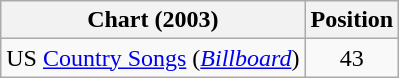<table class="wikitable sortable">
<tr>
<th scope="col">Chart (2003)</th>
<th scope="col">Position</th>
</tr>
<tr>
<td>US <a href='#'>Country Songs</a> (<em><a href='#'>Billboard</a></em>)</td>
<td align="center">43</td>
</tr>
</table>
